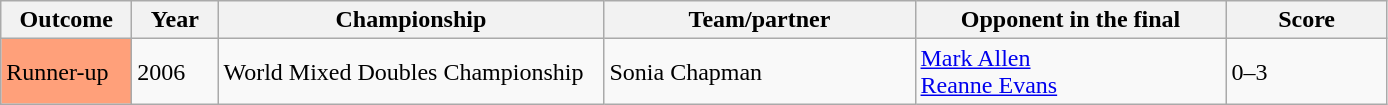<table class="wikitable sortable">
<tr>
<th width="80">Outcome</th>
<th width="50">Year</th>
<th width="250">Championship</th>
<th width="200">Team/partner</th>
<th width="200">Opponent in the final</th>
<th width="100">Score</th>
</tr>
<tr>
<td style="background:#ffa07a;">Runner-up</td>
<td>2006</td>
<td>World Mixed Doubles Championship</td>
<td> Sonia Chapman</td>
<td> <a href='#'>Mark Allen</a><br> <a href='#'>Reanne Evans</a></td>
<td>0–3</td>
</tr>
</table>
